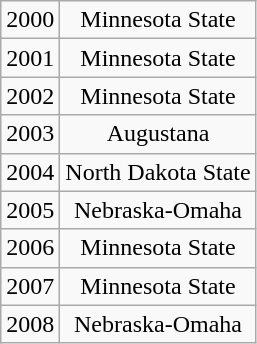<table class="wikitable" style="text-align:center">
<tr>
<td>2000</td>
<td>Minnesota State</td>
</tr>
<tr>
<td>2001</td>
<td>Minnesota State</td>
</tr>
<tr>
<td>2002</td>
<td>Minnesota State</td>
</tr>
<tr>
<td>2003</td>
<td>Augustana</td>
</tr>
<tr>
<td>2004</td>
<td>North Dakota State</td>
</tr>
<tr>
<td>2005</td>
<td>Nebraska-Omaha</td>
</tr>
<tr>
<td>2006</td>
<td>Minnesota State</td>
</tr>
<tr>
<td>2007</td>
<td>Minnesota State</td>
</tr>
<tr>
<td>2008</td>
<td>Nebraska-Omaha</td>
</tr>
</table>
